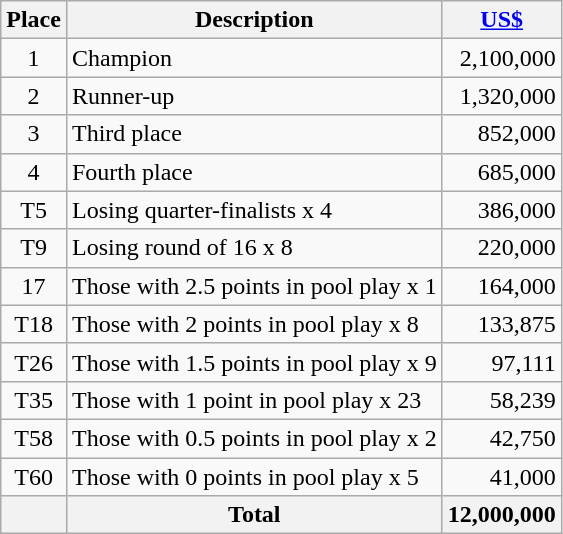<table class="wikitable">
<tr>
<th>Place</th>
<th>Description</th>
<th><a href='#'>US$</a></th>
</tr>
<tr>
<td align=center>1</td>
<td>Champion</td>
<td align=right>2,100,000</td>
</tr>
<tr>
<td align=center>2</td>
<td>Runner-up</td>
<td align=right>1,320,000</td>
</tr>
<tr>
<td align=center>3</td>
<td>Third place</td>
<td align=right>852,000</td>
</tr>
<tr>
<td align=center>4</td>
<td>Fourth place</td>
<td align=right>685,000</td>
</tr>
<tr>
<td align=center>T5</td>
<td>Losing quarter-finalists x 4</td>
<td align=right>386,000</td>
</tr>
<tr>
<td align=center>T9</td>
<td>Losing round of 16  x 8</td>
<td align=right>220,000</td>
</tr>
<tr>
<td align=center>17</td>
<td>Those with 2.5 points in pool play x 1</td>
<td align=right>164,000</td>
</tr>
<tr>
<td align=center>T18</td>
<td>Those with 2 points in pool play x 8</td>
<td align=right>133,875</td>
</tr>
<tr>
<td align=center>T26</td>
<td>Those with 1.5 points in pool play x 9</td>
<td align=right>97,111</td>
</tr>
<tr>
<td align=center>T35</td>
<td>Those with 1 point in pool play x 23</td>
<td align=right>58,239</td>
</tr>
<tr>
<td align=center>T58</td>
<td>Those with 0.5 points in pool play x 2</td>
<td align=right>42,750</td>
</tr>
<tr>
<td align=center>T60</td>
<td align=left>Those with 0 points in pool play x 5</td>
<td align=right>41,000</td>
</tr>
<tr>
<th></th>
<th>Total</th>
<th>12,000,000</th>
</tr>
</table>
